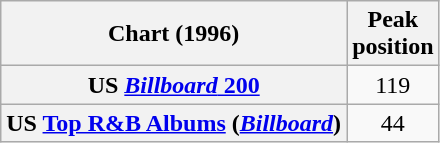<table class="wikitable sortable plainrowheaders" style="text-align:center">
<tr>
<th scope="col">Chart (1996)</th>
<th scope="col">Peak<br> position</th>
</tr>
<tr>
<th scope="row">US <a href='#'><em>Billboard</em> 200</a></th>
<td>119</td>
</tr>
<tr>
<th scope="row">US <a href='#'>Top R&B Albums</a> (<em><a href='#'>Billboard</a></em>)</th>
<td>44</td>
</tr>
</table>
